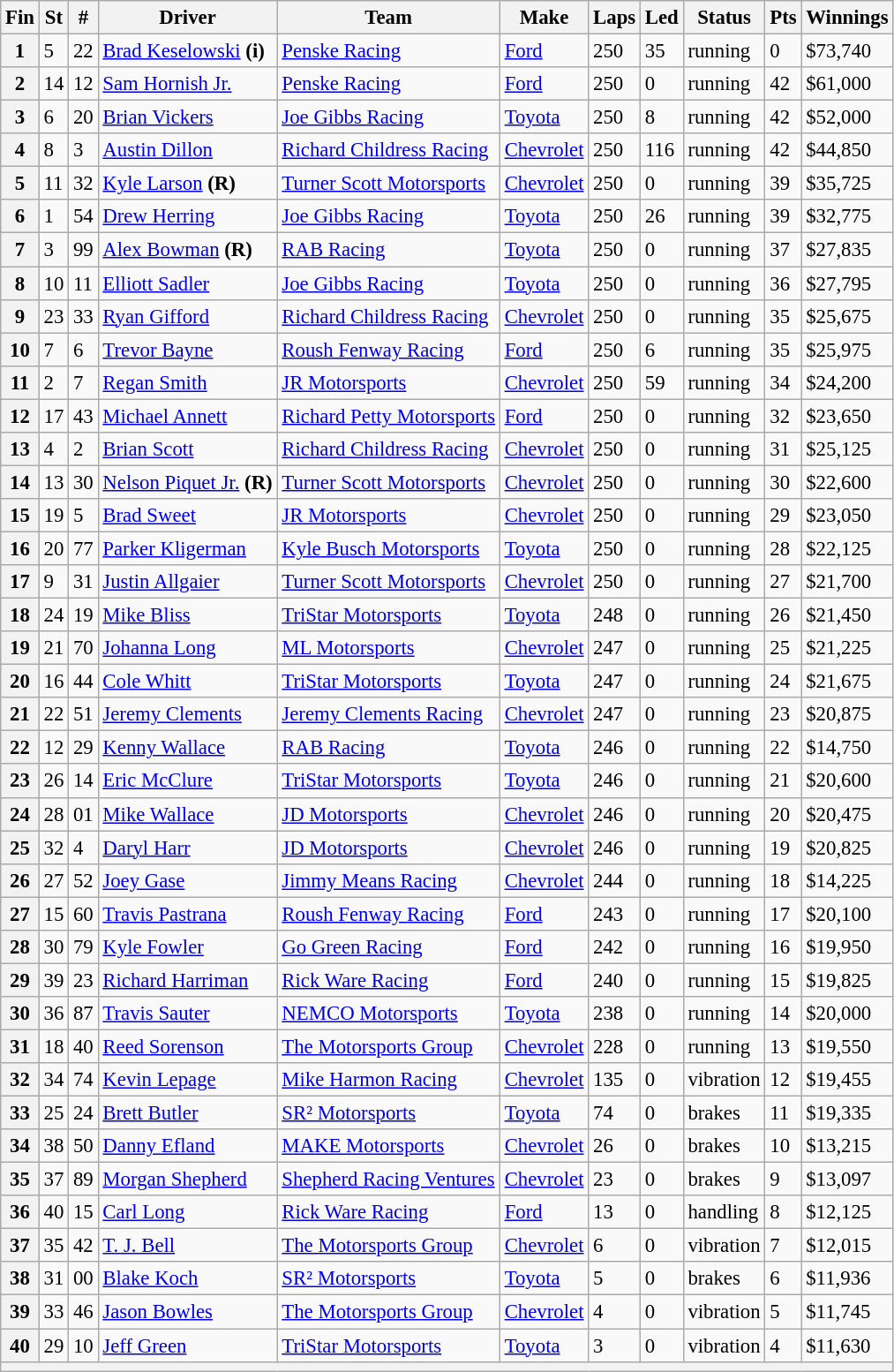<table class="wikitable" style="font-size:95%">
<tr>
<th>Fin</th>
<th>St</th>
<th>#</th>
<th>Driver</th>
<th>Team</th>
<th>Make</th>
<th>Laps</th>
<th>Led</th>
<th>Status</th>
<th>Pts</th>
<th>Winnings</th>
</tr>
<tr>
<th>1</th>
<td>5</td>
<td>22</td>
<td><a href='#'>Brad Keselowski</a> <strong>(i)</strong></td>
<td><a href='#'>Penske Racing</a></td>
<td><a href='#'>Ford</a></td>
<td>250</td>
<td>35</td>
<td>running</td>
<td>0</td>
<td>$73,740</td>
</tr>
<tr>
<th>2</th>
<td>14</td>
<td>12</td>
<td><a href='#'>Sam Hornish Jr.</a></td>
<td><a href='#'>Penske Racing</a></td>
<td><a href='#'>Ford</a></td>
<td>250</td>
<td>0</td>
<td>running</td>
<td>42</td>
<td>$61,000</td>
</tr>
<tr>
<th>3</th>
<td>6</td>
<td>20</td>
<td><a href='#'>Brian Vickers</a></td>
<td><a href='#'>Joe Gibbs Racing</a></td>
<td><a href='#'>Toyota</a></td>
<td>250</td>
<td>8</td>
<td>running</td>
<td>42</td>
<td>$52,000</td>
</tr>
<tr>
<th>4</th>
<td>8</td>
<td>3</td>
<td><a href='#'>Austin Dillon</a></td>
<td><a href='#'>Richard Childress Racing</a></td>
<td><a href='#'>Chevrolet</a></td>
<td>250</td>
<td>116</td>
<td>running</td>
<td>42</td>
<td>$44,850</td>
</tr>
<tr>
<th>5</th>
<td>11</td>
<td>32</td>
<td><a href='#'>Kyle Larson</a> <strong>(R)</strong></td>
<td><a href='#'>Turner Scott Motorsports</a></td>
<td><a href='#'>Chevrolet</a></td>
<td>250</td>
<td>0</td>
<td>running</td>
<td>39</td>
<td>$35,725</td>
</tr>
<tr>
<th>6</th>
<td>1</td>
<td>54</td>
<td><a href='#'>Drew Herring</a></td>
<td><a href='#'>Joe Gibbs Racing</a></td>
<td><a href='#'>Toyota</a></td>
<td>250</td>
<td>26</td>
<td>running</td>
<td>39</td>
<td>$32,775</td>
</tr>
<tr>
<th>7</th>
<td>3</td>
<td>99</td>
<td><a href='#'>Alex Bowman</a> <strong>(R)</strong></td>
<td><a href='#'>RAB Racing</a></td>
<td><a href='#'>Toyota</a></td>
<td>250</td>
<td>0</td>
<td>running</td>
<td>37</td>
<td>$27,835</td>
</tr>
<tr>
<th>8</th>
<td>10</td>
<td>11</td>
<td><a href='#'>Elliott Sadler</a></td>
<td><a href='#'>Joe Gibbs Racing</a></td>
<td><a href='#'>Toyota</a></td>
<td>250</td>
<td>0</td>
<td>running</td>
<td>36</td>
<td>$27,795</td>
</tr>
<tr>
<th>9</th>
<td>23</td>
<td>33</td>
<td><a href='#'>Ryan Gifford</a></td>
<td><a href='#'>Richard Childress Racing</a></td>
<td><a href='#'>Chevrolet</a></td>
<td>250</td>
<td>0</td>
<td>running</td>
<td>35</td>
<td>$25,675</td>
</tr>
<tr>
<th>10</th>
<td>7</td>
<td>6</td>
<td><a href='#'>Trevor Bayne</a></td>
<td><a href='#'>Roush Fenway Racing</a></td>
<td><a href='#'>Ford</a></td>
<td>250</td>
<td>6</td>
<td>running</td>
<td>35</td>
<td>$25,975</td>
</tr>
<tr>
<th>11</th>
<td>2</td>
<td>7</td>
<td><a href='#'>Regan Smith</a></td>
<td><a href='#'>JR Motorsports</a></td>
<td><a href='#'>Chevrolet</a></td>
<td>250</td>
<td>59</td>
<td>running</td>
<td>34</td>
<td>$24,200</td>
</tr>
<tr>
<th>12</th>
<td>17</td>
<td>43</td>
<td><a href='#'>Michael Annett</a></td>
<td><a href='#'>Richard Petty Motorsports</a></td>
<td><a href='#'>Ford</a></td>
<td>250</td>
<td>0</td>
<td>running</td>
<td>32</td>
<td>$23,650</td>
</tr>
<tr>
<th>13</th>
<td>4</td>
<td>2</td>
<td><a href='#'>Brian Scott</a></td>
<td><a href='#'>Richard Childress Racing</a></td>
<td><a href='#'>Chevrolet</a></td>
<td>250</td>
<td>0</td>
<td>running</td>
<td>31</td>
<td>$25,125</td>
</tr>
<tr>
<th>14</th>
<td>13</td>
<td>30</td>
<td><a href='#'>Nelson Piquet Jr.</a> <strong>(R)</strong></td>
<td><a href='#'>Turner Scott Motorsports</a></td>
<td><a href='#'>Chevrolet</a></td>
<td>250</td>
<td>0</td>
<td>running</td>
<td>30</td>
<td>$22,600</td>
</tr>
<tr>
<th>15</th>
<td>19</td>
<td>5</td>
<td><a href='#'>Brad Sweet</a></td>
<td><a href='#'>JR Motorsports</a></td>
<td><a href='#'>Chevrolet</a></td>
<td>250</td>
<td>0</td>
<td>running</td>
<td>29</td>
<td>$23,050</td>
</tr>
<tr>
<th>16</th>
<td>20</td>
<td>77</td>
<td><a href='#'>Parker Kligerman</a></td>
<td><a href='#'>Kyle Busch Motorsports</a></td>
<td><a href='#'>Toyota</a></td>
<td>250</td>
<td>0</td>
<td>running</td>
<td>28</td>
<td>$22,125</td>
</tr>
<tr>
<th>17</th>
<td>9</td>
<td>31</td>
<td><a href='#'>Justin Allgaier</a></td>
<td><a href='#'>Turner Scott Motorsports</a></td>
<td><a href='#'>Chevrolet</a></td>
<td>250</td>
<td>0</td>
<td>running</td>
<td>27</td>
<td>$21,700</td>
</tr>
<tr>
<th>18</th>
<td>24</td>
<td>19</td>
<td><a href='#'>Mike Bliss</a></td>
<td><a href='#'>TriStar Motorsports</a></td>
<td><a href='#'>Toyota</a></td>
<td>248</td>
<td>0</td>
<td>running</td>
<td>26</td>
<td>$21,450</td>
</tr>
<tr>
<th>19</th>
<td>21</td>
<td>70</td>
<td><a href='#'>Johanna Long</a></td>
<td><a href='#'>ML Motorsports</a></td>
<td><a href='#'>Chevrolet</a></td>
<td>247</td>
<td>0</td>
<td>running</td>
<td>25</td>
<td>$21,225</td>
</tr>
<tr>
<th>20</th>
<td>16</td>
<td>44</td>
<td><a href='#'>Cole Whitt</a></td>
<td><a href='#'>TriStar Motorsports</a></td>
<td><a href='#'>Toyota</a></td>
<td>247</td>
<td>0</td>
<td>running</td>
<td>24</td>
<td>$21,675</td>
</tr>
<tr>
<th>21</th>
<td>22</td>
<td>51</td>
<td><a href='#'>Jeremy Clements</a></td>
<td><a href='#'>Jeremy Clements Racing</a></td>
<td><a href='#'>Chevrolet</a></td>
<td>247</td>
<td>0</td>
<td>running</td>
<td>23</td>
<td>$20,875</td>
</tr>
<tr>
<th>22</th>
<td>12</td>
<td>29</td>
<td><a href='#'>Kenny Wallace</a></td>
<td><a href='#'>RAB Racing</a></td>
<td><a href='#'>Toyota</a></td>
<td>246</td>
<td>0</td>
<td>running</td>
<td>22</td>
<td>$14,750</td>
</tr>
<tr>
<th>23</th>
<td>26</td>
<td>14</td>
<td><a href='#'>Eric McClure</a></td>
<td><a href='#'>TriStar Motorsports</a></td>
<td><a href='#'>Toyota</a></td>
<td>246</td>
<td>0</td>
<td>running</td>
<td>21</td>
<td>$20,600</td>
</tr>
<tr>
<th>24</th>
<td>28</td>
<td>01</td>
<td><a href='#'>Mike Wallace</a></td>
<td><a href='#'>JD Motorsports</a></td>
<td><a href='#'>Chevrolet</a></td>
<td>246</td>
<td>0</td>
<td>running</td>
<td>20</td>
<td>$20,475</td>
</tr>
<tr>
<th>25</th>
<td>32</td>
<td>4</td>
<td><a href='#'>Daryl Harr</a></td>
<td><a href='#'>JD Motorsports</a></td>
<td><a href='#'>Chevrolet</a></td>
<td>246</td>
<td>0</td>
<td>running</td>
<td>19</td>
<td>$20,825</td>
</tr>
<tr>
<th>26</th>
<td>27</td>
<td>52</td>
<td><a href='#'>Joey Gase</a></td>
<td><a href='#'>Jimmy Means Racing</a></td>
<td><a href='#'>Chevrolet</a></td>
<td>244</td>
<td>0</td>
<td>running</td>
<td>18</td>
<td>$14,225</td>
</tr>
<tr>
<th>27</th>
<td>15</td>
<td>60</td>
<td><a href='#'>Travis Pastrana</a></td>
<td><a href='#'>Roush Fenway Racing</a></td>
<td><a href='#'>Ford</a></td>
<td>243</td>
<td>0</td>
<td>running</td>
<td>17</td>
<td>$20,100</td>
</tr>
<tr>
<th>28</th>
<td>30</td>
<td>79</td>
<td><a href='#'>Kyle Fowler</a></td>
<td><a href='#'>Go Green Racing</a></td>
<td><a href='#'>Ford</a></td>
<td>242</td>
<td>0</td>
<td>running</td>
<td>16</td>
<td>$19,950</td>
</tr>
<tr>
<th>29</th>
<td>39</td>
<td>23</td>
<td><a href='#'>Richard Harriman</a></td>
<td><a href='#'>Rick Ware Racing</a></td>
<td><a href='#'>Ford</a></td>
<td>240</td>
<td>0</td>
<td>running</td>
<td>15</td>
<td>$19,825</td>
</tr>
<tr>
<th>30</th>
<td>36</td>
<td>87</td>
<td><a href='#'>Travis Sauter</a></td>
<td><a href='#'>NEMCO Motorsports</a></td>
<td><a href='#'>Toyota</a></td>
<td>238</td>
<td>0</td>
<td>running</td>
<td>14</td>
<td>$20,000</td>
</tr>
<tr>
<th>31</th>
<td>18</td>
<td>40</td>
<td><a href='#'>Reed Sorenson</a></td>
<td><a href='#'>The Motorsports Group</a></td>
<td><a href='#'>Chevrolet</a></td>
<td>228</td>
<td>0</td>
<td>running</td>
<td>13</td>
<td>$19,550</td>
</tr>
<tr>
<th>32</th>
<td>34</td>
<td>74</td>
<td><a href='#'>Kevin Lepage</a></td>
<td><a href='#'>Mike Harmon Racing</a></td>
<td><a href='#'>Chevrolet</a></td>
<td>135</td>
<td>0</td>
<td>vibration</td>
<td>12</td>
<td>$19,455</td>
</tr>
<tr>
<th>33</th>
<td>25</td>
<td>24</td>
<td><a href='#'>Brett Butler</a></td>
<td><a href='#'>SR² Motorsports</a></td>
<td><a href='#'>Toyota</a></td>
<td>74</td>
<td>0</td>
<td>brakes</td>
<td>11</td>
<td>$19,335</td>
</tr>
<tr>
<th>34</th>
<td>38</td>
<td>50</td>
<td><a href='#'>Danny Efland</a></td>
<td><a href='#'>MAKE Motorsports</a></td>
<td><a href='#'>Chevrolet</a></td>
<td>26</td>
<td>0</td>
<td>brakes</td>
<td>10</td>
<td>$13,215</td>
</tr>
<tr>
<th>35</th>
<td>37</td>
<td>89</td>
<td><a href='#'>Morgan Shepherd</a></td>
<td><a href='#'>Shepherd Racing Ventures</a></td>
<td><a href='#'>Chevrolet</a></td>
<td>23</td>
<td>0</td>
<td>brakes</td>
<td>9</td>
<td>$13,097</td>
</tr>
<tr>
<th>36</th>
<td>40</td>
<td>15</td>
<td><a href='#'>Carl Long</a></td>
<td><a href='#'>Rick Ware Racing</a></td>
<td><a href='#'>Ford</a></td>
<td>13</td>
<td>0</td>
<td>handling</td>
<td>8</td>
<td>$12,125</td>
</tr>
<tr>
<th>37</th>
<td>35</td>
<td>42</td>
<td><a href='#'>T. J. Bell</a></td>
<td><a href='#'>The Motorsports Group</a></td>
<td><a href='#'>Chevrolet</a></td>
<td>6</td>
<td>0</td>
<td>vibration</td>
<td>7</td>
<td>$12,015</td>
</tr>
<tr>
<th>38</th>
<td>31</td>
<td>00</td>
<td><a href='#'>Blake Koch</a></td>
<td><a href='#'>SR² Motorsports</a></td>
<td><a href='#'>Toyota</a></td>
<td>5</td>
<td>0</td>
<td>brakes</td>
<td>6</td>
<td>$11,936</td>
</tr>
<tr>
<th>39</th>
<td>33</td>
<td>46</td>
<td><a href='#'>Jason Bowles</a></td>
<td><a href='#'>The Motorsports Group</a></td>
<td><a href='#'>Chevrolet</a></td>
<td>4</td>
<td>0</td>
<td>vibration</td>
<td>5</td>
<td>$11,745</td>
</tr>
<tr>
<th>40</th>
<td>29</td>
<td>10</td>
<td><a href='#'>Jeff Green</a></td>
<td><a href='#'>TriStar Motorsports</a></td>
<td><a href='#'>Toyota</a></td>
<td>3</td>
<td>0</td>
<td>vibration</td>
<td>4</td>
<td>$11,630</td>
</tr>
<tr>
<th colspan="11"></th>
</tr>
</table>
